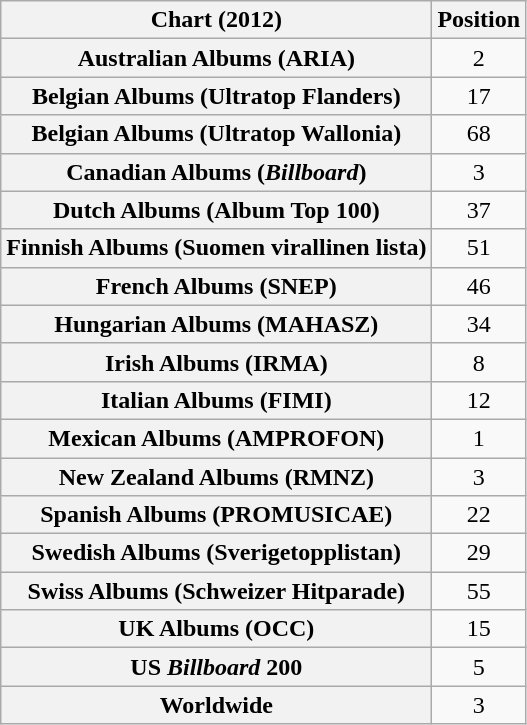<table class="wikitable sortable plainrowheaders" style="text-align:center">
<tr>
<th scope="col">Chart (2012)</th>
<th scope="col">Position</th>
</tr>
<tr>
<th scope="row">Australian Albums (ARIA)</th>
<td>2</td>
</tr>
<tr>
<th scope="row">Belgian Albums (Ultratop Flanders)</th>
<td>17</td>
</tr>
<tr>
<th scope="row">Belgian Albums (Ultratop Wallonia)</th>
<td>68</td>
</tr>
<tr>
<th scope="row">Canadian Albums (<em>Billboard</em>)</th>
<td>3</td>
</tr>
<tr>
<th scope="row">Dutch Albums (Album Top 100)</th>
<td>37</td>
</tr>
<tr>
<th scope="row">Finnish Albums (Suomen virallinen lista)</th>
<td>51</td>
</tr>
<tr>
<th scope="row">French Albums (SNEP)</th>
<td>46</td>
</tr>
<tr>
<th scope="row">Hungarian Albums (MAHASZ)</th>
<td>34</td>
</tr>
<tr>
<th scope="row">Irish Albums (IRMA)</th>
<td>8</td>
</tr>
<tr>
<th scope="row">Italian Albums (FIMI)</th>
<td>12</td>
</tr>
<tr>
<th scope="row">Mexican Albums (AMPROFON)</th>
<td>1</td>
</tr>
<tr>
<th scope="row">New Zealand Albums (RMNZ)</th>
<td>3</td>
</tr>
<tr>
<th scope="row">Spanish Albums (PROMUSICAE)</th>
<td>22</td>
</tr>
<tr>
<th scope="row">Swedish Albums (Sverigetopplistan)</th>
<td>29</td>
</tr>
<tr>
<th scope="row">Swiss Albums (Schweizer Hitparade)</th>
<td>55</td>
</tr>
<tr>
<th scope="row">UK Albums (OCC)</th>
<td>15</td>
</tr>
<tr>
<th scope="row">US <em>Billboard</em> 200</th>
<td>5</td>
</tr>
<tr>
<th scope="row">Worldwide </th>
<td>3</td>
</tr>
</table>
